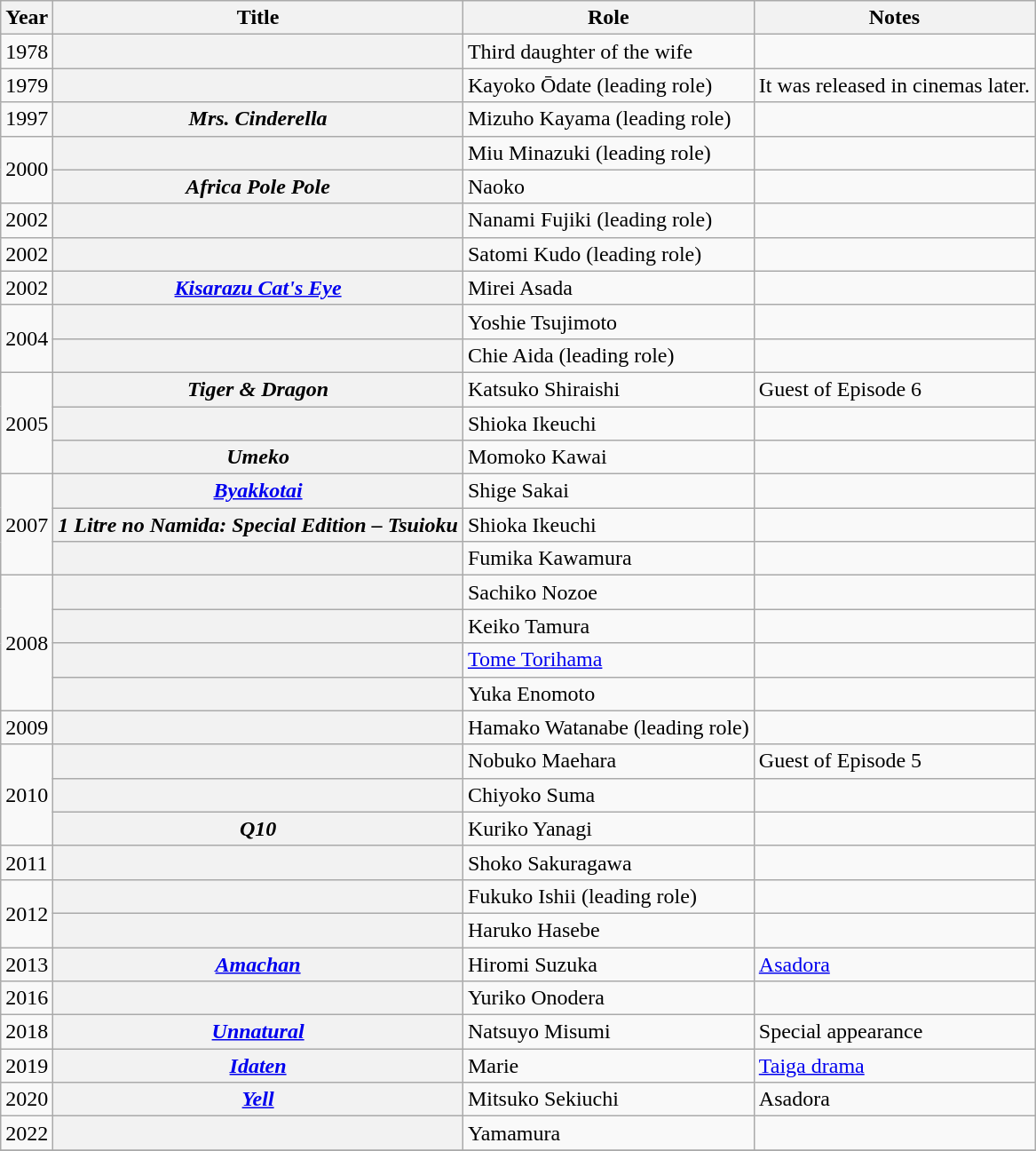<table class="wikitable plainrowheaders">
<tr>
<th scope="col">Year</th>
<th scope="col">Title</th>
<th scope="col">Role</th>
<th scope="col" class="unsortable">Notes</th>
</tr>
<tr>
<td>1978</td>
<th scope="row"></th>
<td>Third daughter of the wife</td>
<td></td>
</tr>
<tr>
<td>1979</td>
<th scope="row"></th>
<td>Kayoko Ōdate (leading role)</td>
<td>It was released in cinemas later.</td>
</tr>
<tr>
<td>1997</td>
<th scope="row"><strong><em>Mrs. Cinderella</em></strong></th>
<td>Mizuho Kayama (leading role)</td>
<td></td>
</tr>
<tr>
<td rowspan=2>2000</td>
<th scope="row"></th>
<td>Miu Minazuki (leading role)</td>
<td></td>
</tr>
<tr>
<th scope="row"><strong><em>Africa Pole Pole</em></strong></th>
<td>Naoko</td>
<td></td>
</tr>
<tr>
<td>2002</td>
<th scope="row"></th>
<td>Nanami Fujiki (leading role)</td>
<td></td>
</tr>
<tr>
<td>2002</td>
<th scope="row"></th>
<td>Satomi Kudo (leading role)</td>
<td></td>
</tr>
<tr>
<td>2002</td>
<th scope="row"><strong><em><a href='#'>Kisarazu Cat's Eye</a></em></strong></th>
<td>Mirei Asada</td>
<td></td>
</tr>
<tr>
<td rowspan=2>2004</td>
<th scope="row"></th>
<td>Yoshie Tsujimoto</td>
<td></td>
</tr>
<tr>
<th scope="row"></th>
<td>Chie Aida (leading role)</td>
<td></td>
</tr>
<tr>
<td rowspan=3>2005</td>
<th scope="row"><strong><em>Tiger & Dragon</em></strong></th>
<td>Katsuko Shiraishi</td>
<td>Guest of Episode 6</td>
</tr>
<tr>
<th scope="row"></th>
<td>Shioka Ikeuchi</td>
<td></td>
</tr>
<tr>
<th scope="row"><strong><em>Umeko</em></strong></th>
<td>Momoko Kawai</td>
<td></td>
</tr>
<tr>
<td rowspan=3>2007</td>
<th scope="row"><strong><em><a href='#'>Byakkotai</a></em></strong></th>
<td>Shige Sakai</td>
<td></td>
</tr>
<tr>
<th scope="row"><strong><em>1 Litre no Namida: Special Edition – Tsuioku</em></strong></th>
<td>Shioka Ikeuchi</td>
<td></td>
</tr>
<tr>
<th scope="row"></th>
<td>Fumika Kawamura</td>
<td></td>
</tr>
<tr>
<td rowspan=4>2008</td>
<th scope="row"></th>
<td>Sachiko Nozoe</td>
<td></td>
</tr>
<tr>
<th scope="row"></th>
<td>Keiko Tamura</td>
<td></td>
</tr>
<tr>
<th scope="row"></th>
<td><a href='#'>Tome Torihama</a></td>
<td></td>
</tr>
<tr>
<th scope="row"></th>
<td>Yuka Enomoto</td>
<td></td>
</tr>
<tr>
<td>2009</td>
<th scope="row"></th>
<td>Hamako Watanabe (leading role)</td>
<td></td>
</tr>
<tr>
<td rowspan=3>2010</td>
<th scope="row"></th>
<td>Nobuko Maehara</td>
<td>Guest of Episode 5</td>
</tr>
<tr>
<th scope="row"></th>
<td>Chiyoko Suma</td>
<td></td>
</tr>
<tr>
<th scope="row"><strong><em>Q10</em></strong></th>
<td>Kuriko Yanagi</td>
<td></td>
</tr>
<tr>
<td>2011</td>
<th scope="row"></th>
<td>Shoko Sakuragawa</td>
<td></td>
</tr>
<tr>
<td rowspan=2>2012</td>
<th scope="row"></th>
<td>Fukuko Ishii (leading role)</td>
<td></td>
</tr>
<tr>
<th scope="row"></th>
<td>Haruko Hasebe</td>
<td></td>
</tr>
<tr>
<td>2013</td>
<th scope="row"><strong><em><a href='#'>Amachan</a></em></strong></th>
<td>Hiromi Suzuka</td>
<td><a href='#'>Asadora</a></td>
</tr>
<tr>
<td>2016</td>
<th scope="row"></th>
<td>Yuriko Onodera</td>
<td></td>
</tr>
<tr>
<td>2018</td>
<th scope="row"><strong><em><a href='#'>Unnatural</a></em></strong></th>
<td>Natsuyo Misumi</td>
<td>Special appearance</td>
</tr>
<tr>
<td>2019</td>
<th scope="row"><strong><em><a href='#'>Idaten</a></em></strong></th>
<td>Marie</td>
<td><a href='#'>Taiga drama</a></td>
</tr>
<tr>
<td>2020</td>
<th scope="row"><strong><em><a href='#'>Yell</a></em></strong></th>
<td>Mitsuko Sekiuchi</td>
<td>Asadora</td>
</tr>
<tr>
<td>2022</td>
<th scope="row"></th>
<td>Yamamura</td>
<td></td>
</tr>
<tr>
</tr>
</table>
